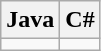<table class="wikitable">
<tr>
<th>Java</th>
<th>C#</th>
</tr>
<tr>
<td></td>
<td></td>
</tr>
</table>
